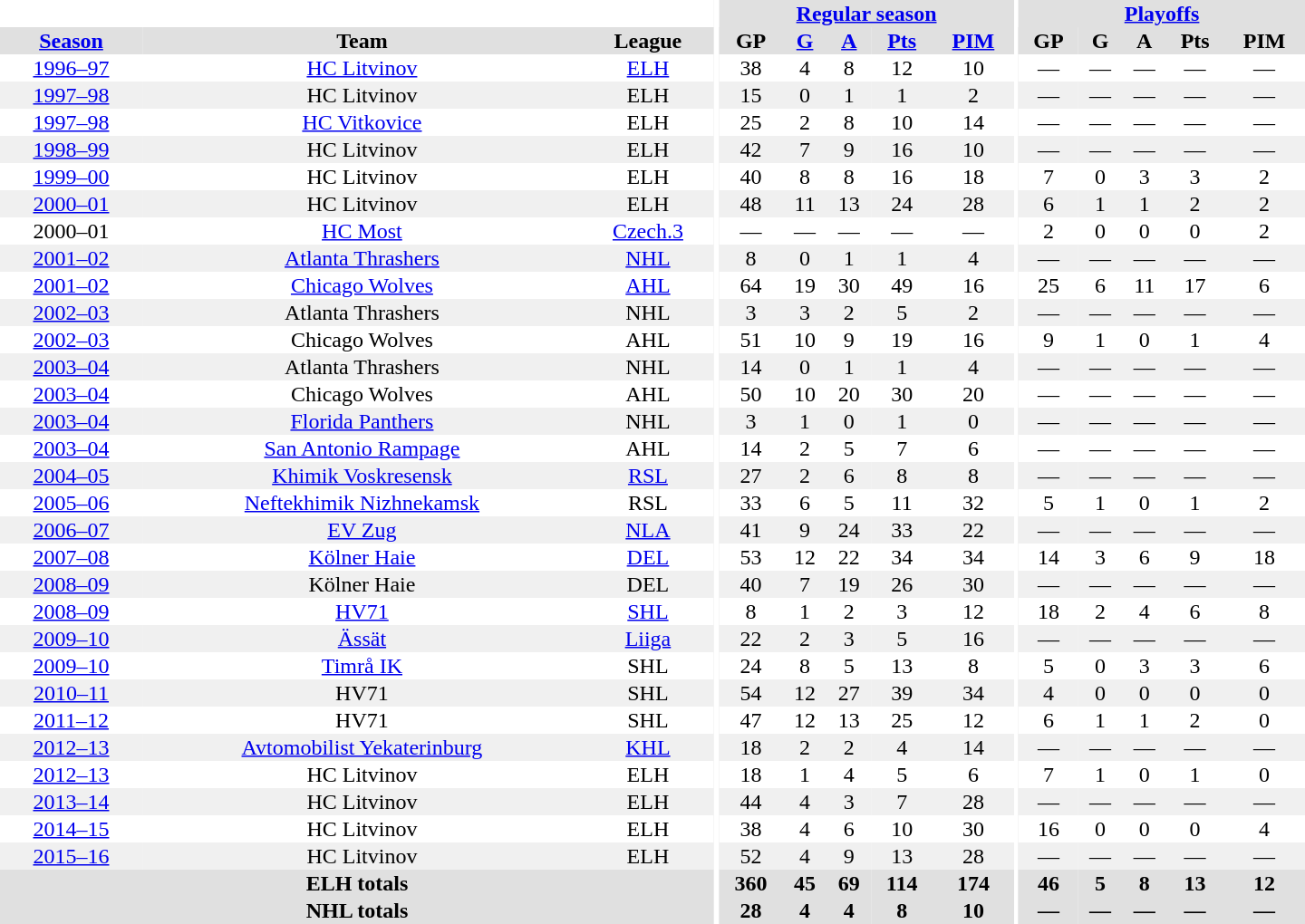<table border="0" cellpadding="1" cellspacing="0" style="text-align:center; width:60em">
<tr bgcolor="#e0e0e0">
<th colspan="3" bgcolor="#ffffff"></th>
<th rowspan="99" bgcolor="#ffffff"></th>
<th colspan="5"><a href='#'>Regular season</a></th>
<th rowspan="99" bgcolor="#ffffff"></th>
<th colspan="5"><a href='#'>Playoffs</a></th>
</tr>
<tr bgcolor="#e0e0e0">
<th><a href='#'>Season</a></th>
<th>Team</th>
<th>League</th>
<th>GP</th>
<th><a href='#'>G</a></th>
<th><a href='#'>A</a></th>
<th><a href='#'>Pts</a></th>
<th><a href='#'>PIM</a></th>
<th>GP</th>
<th>G</th>
<th>A</th>
<th>Pts</th>
<th>PIM</th>
</tr>
<tr>
<td><a href='#'>1996–97</a></td>
<td><a href='#'>HC Litvinov</a></td>
<td><a href='#'>ELH</a></td>
<td>38</td>
<td>4</td>
<td>8</td>
<td>12</td>
<td>10</td>
<td>—</td>
<td>—</td>
<td>—</td>
<td>—</td>
<td>—</td>
</tr>
<tr bgcolor="#f0f0f0">
<td><a href='#'>1997–98</a></td>
<td>HC Litvinov</td>
<td>ELH</td>
<td>15</td>
<td>0</td>
<td>1</td>
<td>1</td>
<td>2</td>
<td>—</td>
<td>—</td>
<td>—</td>
<td>—</td>
<td>—</td>
</tr>
<tr>
<td><a href='#'>1997–98</a></td>
<td><a href='#'>HC Vitkovice</a></td>
<td>ELH</td>
<td>25</td>
<td>2</td>
<td>8</td>
<td>10</td>
<td>14</td>
<td>—</td>
<td>—</td>
<td>—</td>
<td>—</td>
<td>—</td>
</tr>
<tr bgcolor="#f0f0f0">
<td><a href='#'>1998–99</a></td>
<td>HC Litvinov</td>
<td>ELH</td>
<td>42</td>
<td>7</td>
<td>9</td>
<td>16</td>
<td>10</td>
<td>—</td>
<td>—</td>
<td>—</td>
<td>—</td>
<td>—</td>
</tr>
<tr>
<td><a href='#'>1999–00</a></td>
<td>HC Litvinov</td>
<td>ELH</td>
<td>40</td>
<td>8</td>
<td>8</td>
<td>16</td>
<td>18</td>
<td>7</td>
<td>0</td>
<td>3</td>
<td>3</td>
<td>2</td>
</tr>
<tr bgcolor="#f0f0f0">
<td><a href='#'>2000–01</a></td>
<td>HC Litvinov</td>
<td>ELH</td>
<td>48</td>
<td>11</td>
<td>13</td>
<td>24</td>
<td>28</td>
<td>6</td>
<td>1</td>
<td>1</td>
<td>2</td>
<td>2</td>
</tr>
<tr>
<td 2000–01 2. národní hokejová liga season>2000–01</td>
<td><a href='#'>HC Most</a></td>
<td><a href='#'>Czech.3</a></td>
<td>—</td>
<td>—</td>
<td>—</td>
<td>—</td>
<td>—</td>
<td>2</td>
<td>0</td>
<td>0</td>
<td>0</td>
<td>2</td>
</tr>
<tr bgcolor="#f0f0f0">
<td><a href='#'>2001–02</a></td>
<td><a href='#'>Atlanta Thrashers</a></td>
<td><a href='#'>NHL</a></td>
<td>8</td>
<td>0</td>
<td>1</td>
<td>1</td>
<td>4</td>
<td>—</td>
<td>—</td>
<td>—</td>
<td>—</td>
<td>—</td>
</tr>
<tr>
<td><a href='#'>2001–02</a></td>
<td><a href='#'>Chicago Wolves</a></td>
<td><a href='#'>AHL</a></td>
<td>64</td>
<td>19</td>
<td>30</td>
<td>49</td>
<td>16</td>
<td>25</td>
<td>6</td>
<td>11</td>
<td>17</td>
<td>6</td>
</tr>
<tr bgcolor="#f0f0f0">
<td><a href='#'>2002–03</a></td>
<td>Atlanta Thrashers</td>
<td>NHL</td>
<td>3</td>
<td>3</td>
<td>2</td>
<td>5</td>
<td>2</td>
<td>—</td>
<td>—</td>
<td>—</td>
<td>—</td>
<td>—</td>
</tr>
<tr>
<td><a href='#'>2002–03</a></td>
<td>Chicago Wolves</td>
<td>AHL</td>
<td>51</td>
<td>10</td>
<td>9</td>
<td>19</td>
<td>16</td>
<td>9</td>
<td>1</td>
<td>0</td>
<td>1</td>
<td>4</td>
</tr>
<tr bgcolor="#f0f0f0">
<td><a href='#'>2003–04</a></td>
<td>Atlanta Thrashers</td>
<td>NHL</td>
<td>14</td>
<td>0</td>
<td>1</td>
<td>1</td>
<td>4</td>
<td>—</td>
<td>—</td>
<td>—</td>
<td>—</td>
<td>—</td>
</tr>
<tr>
<td><a href='#'>2003–04</a></td>
<td>Chicago Wolves</td>
<td>AHL</td>
<td>50</td>
<td>10</td>
<td>20</td>
<td>30</td>
<td>20</td>
<td>—</td>
<td>—</td>
<td>—</td>
<td>—</td>
<td>—</td>
</tr>
<tr bgcolor="#f0f0f0">
<td><a href='#'>2003–04</a></td>
<td><a href='#'>Florida Panthers</a></td>
<td>NHL</td>
<td>3</td>
<td>1</td>
<td>0</td>
<td>1</td>
<td>0</td>
<td>—</td>
<td>—</td>
<td>—</td>
<td>—</td>
<td>—</td>
</tr>
<tr>
<td><a href='#'>2003–04</a></td>
<td><a href='#'>San Antonio Rampage</a></td>
<td>AHL</td>
<td>14</td>
<td>2</td>
<td>5</td>
<td>7</td>
<td>6</td>
<td>—</td>
<td>—</td>
<td>—</td>
<td>—</td>
<td>—</td>
</tr>
<tr bgcolor="#f0f0f0">
<td><a href='#'>2004–05</a></td>
<td><a href='#'>Khimik Voskresensk</a></td>
<td><a href='#'>RSL</a></td>
<td>27</td>
<td>2</td>
<td>6</td>
<td>8</td>
<td>8</td>
<td>—</td>
<td>—</td>
<td>—</td>
<td>—</td>
<td>—</td>
</tr>
<tr>
<td><a href='#'>2005–06</a></td>
<td><a href='#'>Neftekhimik Nizhnekamsk</a></td>
<td>RSL</td>
<td>33</td>
<td>6</td>
<td>5</td>
<td>11</td>
<td>32</td>
<td>5</td>
<td>1</td>
<td>0</td>
<td>1</td>
<td>2</td>
</tr>
<tr bgcolor="#f0f0f0">
<td><a href='#'>2006–07</a></td>
<td><a href='#'>EV Zug</a></td>
<td><a href='#'>NLA</a></td>
<td>41</td>
<td>9</td>
<td>24</td>
<td>33</td>
<td>22</td>
<td>—</td>
<td>—</td>
<td>—</td>
<td>—</td>
<td>—</td>
</tr>
<tr>
<td><a href='#'>2007–08</a></td>
<td><a href='#'>Kölner Haie</a></td>
<td><a href='#'>DEL</a></td>
<td>53</td>
<td>12</td>
<td>22</td>
<td>34</td>
<td>34</td>
<td>14</td>
<td>3</td>
<td>6</td>
<td>9</td>
<td>18</td>
</tr>
<tr bgcolor="#f0f0f0">
<td><a href='#'>2008–09</a></td>
<td>Kölner Haie</td>
<td>DEL</td>
<td>40</td>
<td>7</td>
<td>19</td>
<td>26</td>
<td>30</td>
<td>—</td>
<td>—</td>
<td>—</td>
<td>—</td>
<td>—</td>
</tr>
<tr>
<td><a href='#'>2008–09</a></td>
<td><a href='#'>HV71</a></td>
<td><a href='#'>SHL</a></td>
<td>8</td>
<td>1</td>
<td>2</td>
<td>3</td>
<td>12</td>
<td>18</td>
<td>2</td>
<td>4</td>
<td>6</td>
<td>8</td>
</tr>
<tr bgcolor="#f0f0f0">
<td><a href='#'>2009–10</a></td>
<td><a href='#'>Ässät</a></td>
<td><a href='#'>Liiga</a></td>
<td>22</td>
<td>2</td>
<td>3</td>
<td>5</td>
<td>16</td>
<td>—</td>
<td>—</td>
<td>—</td>
<td>—</td>
<td>—</td>
</tr>
<tr>
<td><a href='#'>2009–10</a></td>
<td><a href='#'>Timrå IK</a></td>
<td>SHL</td>
<td>24</td>
<td>8</td>
<td>5</td>
<td>13</td>
<td>8</td>
<td>5</td>
<td>0</td>
<td>3</td>
<td>3</td>
<td>6</td>
</tr>
<tr bgcolor="#f0f0f0">
<td><a href='#'>2010–11</a></td>
<td>HV71</td>
<td>SHL</td>
<td>54</td>
<td>12</td>
<td>27</td>
<td>39</td>
<td>34</td>
<td>4</td>
<td>0</td>
<td>0</td>
<td>0</td>
<td>0</td>
</tr>
<tr>
<td><a href='#'>2011–12</a></td>
<td>HV71</td>
<td>SHL</td>
<td>47</td>
<td>12</td>
<td>13</td>
<td>25</td>
<td>12</td>
<td>6</td>
<td>1</td>
<td>1</td>
<td>2</td>
<td>0</td>
</tr>
<tr bgcolor="#f0f0f0">
<td><a href='#'>2012–13</a></td>
<td><a href='#'>Avtomobilist Yekaterinburg</a></td>
<td><a href='#'>KHL</a></td>
<td>18</td>
<td>2</td>
<td>2</td>
<td>4</td>
<td>14</td>
<td>—</td>
<td>—</td>
<td>—</td>
<td>—</td>
<td>—</td>
</tr>
<tr>
<td><a href='#'>2012–13</a></td>
<td>HC Litvinov</td>
<td>ELH</td>
<td>18</td>
<td>1</td>
<td>4</td>
<td>5</td>
<td>6</td>
<td>7</td>
<td>1</td>
<td>0</td>
<td>1</td>
<td>0</td>
</tr>
<tr bgcolor="#f0f0f0">
<td><a href='#'>2013–14</a></td>
<td>HC Litvinov</td>
<td>ELH</td>
<td>44</td>
<td>4</td>
<td>3</td>
<td>7</td>
<td>28</td>
<td>—</td>
<td>—</td>
<td>—</td>
<td>—</td>
<td>—</td>
</tr>
<tr>
<td><a href='#'>2014–15</a></td>
<td>HC Litvinov</td>
<td>ELH</td>
<td>38</td>
<td>4</td>
<td>6</td>
<td>10</td>
<td>30</td>
<td>16</td>
<td>0</td>
<td>0</td>
<td>0</td>
<td>4</td>
</tr>
<tr bgcolor="#f0f0f0">
<td><a href='#'>2015–16</a></td>
<td>HC Litvinov</td>
<td>ELH</td>
<td>52</td>
<td>4</td>
<td>9</td>
<td>13</td>
<td>28</td>
<td>—</td>
<td>—</td>
<td>—</td>
<td>—</td>
<td>—</td>
</tr>
<tr ALIGN="center" bgcolor="#e0e0e0">
<th colspan="3">ELH totals</th>
<th ALIGN="center">360</th>
<th ALIGN="center">45</th>
<th ALIGN="center">69</th>
<th ALIGN="center">114</th>
<th ALIGN="center">174</th>
<th ALIGN="center">46</th>
<th ALIGN="center">5</th>
<th ALIGN="center">8</th>
<th ALIGN="center">13</th>
<th ALIGN="center">12</th>
</tr>
<tr ALIGN="center" bgcolor="#e0e0e0">
<th colspan="3">NHL totals</th>
<th ALIGN="center">28</th>
<th ALIGN="center">4</th>
<th ALIGN="center">4</th>
<th ALIGN="center">8</th>
<th ALIGN="center">10</th>
<th ALIGN="center">—</th>
<th ALIGN="center">—</th>
<th ALIGN="center">—</th>
<th ALIGN="center">—</th>
<th ALIGN="center">—</th>
</tr>
</table>
